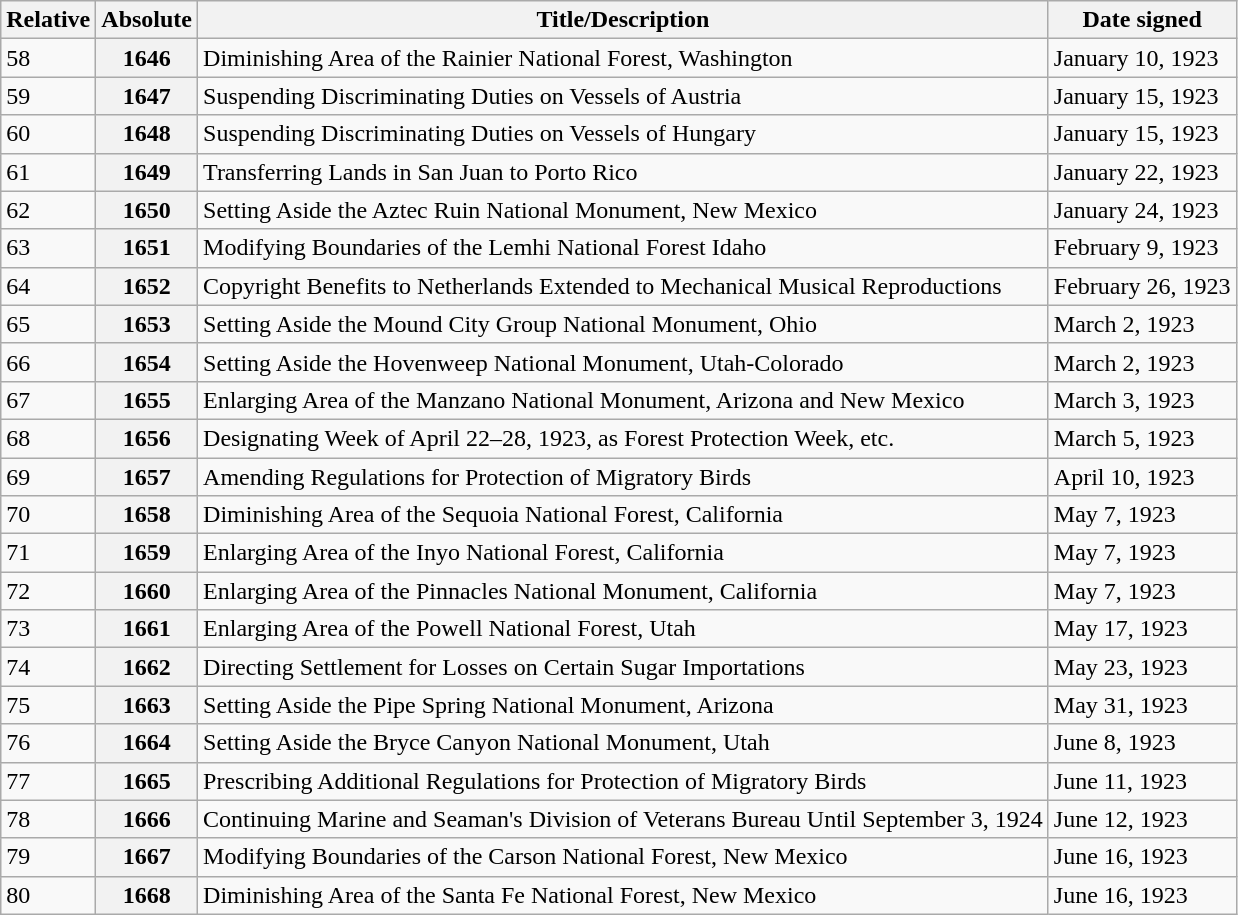<table class="wikitable">
<tr>
<th>Relative </th>
<th>Absolute </th>
<th>Title/Description</th>
<th>Date signed</th>
</tr>
<tr>
<td>58</td>
<th>1646</th>
<td>Diminishing Area of the Rainier National Forest, Washington</td>
<td>January 10, 1923</td>
</tr>
<tr>
<td>59</td>
<th>1647</th>
<td>Suspending Discriminating Duties on Vessels of Austria</td>
<td>January 15, 1923</td>
</tr>
<tr>
<td>60</td>
<th>1648</th>
<td>Suspending Discriminating Duties on Vessels of Hungary</td>
<td>January 15, 1923</td>
</tr>
<tr>
<td>61</td>
<th>1649</th>
<td>Transferring Lands in San Juan to Porto Rico</td>
<td>January 22, 1923</td>
</tr>
<tr>
<td>62</td>
<th>1650</th>
<td>Setting Aside the Aztec Ruin National Monument, New Mexico</td>
<td>January 24, 1923</td>
</tr>
<tr>
<td>63</td>
<th>1651</th>
<td>Modifying Boundaries of the Lemhi National Forest Idaho</td>
<td>February 9, 1923</td>
</tr>
<tr>
<td>64</td>
<th>1652</th>
<td>Copyright Benefits to Netherlands Extended to Mechanical Musical Reproductions</td>
<td>February 26, 1923</td>
</tr>
<tr>
<td>65</td>
<th>1653</th>
<td>Setting Aside the Mound City Group National Monument, Ohio</td>
<td>March 2, 1923</td>
</tr>
<tr>
<td>66</td>
<th>1654</th>
<td>Setting Aside the Hovenweep National Monument, Utah-Colorado</td>
<td>March 2, 1923</td>
</tr>
<tr>
<td>67</td>
<th>1655</th>
<td>Enlarging Area of the Manzano National Monument, Arizona and New Mexico</td>
<td>March 3, 1923</td>
</tr>
<tr>
<td>68</td>
<th>1656</th>
<td>Designating Week of April 22–28, 1923, as Forest Protection Week, etc.</td>
<td>March 5, 1923</td>
</tr>
<tr>
<td>69</td>
<th>1657</th>
<td>Amending Regulations for Protection of Migratory Birds</td>
<td>April 10, 1923</td>
</tr>
<tr>
<td>70</td>
<th>1658</th>
<td>Diminishing Area of the Sequoia National Forest, California</td>
<td>May 7, 1923</td>
</tr>
<tr>
<td>71</td>
<th>1659</th>
<td>Enlarging Area of the Inyo National Forest, California</td>
<td>May 7, 1923</td>
</tr>
<tr>
<td>72</td>
<th>1660</th>
<td>Enlarging Area of the Pinnacles National Monument, California</td>
<td>May 7, 1923</td>
</tr>
<tr>
<td>73</td>
<th>1661</th>
<td>Enlarging Area of the Powell National Forest, Utah</td>
<td>May 17, 1923</td>
</tr>
<tr>
<td>74</td>
<th>1662</th>
<td>Directing Settlement for Losses on Certain Sugar Importations</td>
<td>May 23, 1923</td>
</tr>
<tr>
<td>75</td>
<th>1663</th>
<td>Setting Aside the Pipe Spring National Monument, Arizona</td>
<td>May 31, 1923</td>
</tr>
<tr>
<td>76</td>
<th>1664</th>
<td>Setting Aside the Bryce Canyon National Monument, Utah</td>
<td>June 8, 1923</td>
</tr>
<tr>
<td>77</td>
<th>1665</th>
<td>Prescribing Additional Regulations for Protection of Migratory Birds</td>
<td>June 11, 1923</td>
</tr>
<tr>
<td>78</td>
<th>1666</th>
<td>Continuing Marine and Seaman's Division of Veterans Bureau Until September 3, 1924</td>
<td>June 12, 1923</td>
</tr>
<tr>
<td>79</td>
<th>1667</th>
<td>Modifying Boundaries of the Carson National Forest, New Mexico</td>
<td>June 16, 1923</td>
</tr>
<tr>
<td>80</td>
<th>1668</th>
<td>Diminishing Area of the Santa Fe National Forest, New Mexico</td>
<td>June 16, 1923</td>
</tr>
</table>
